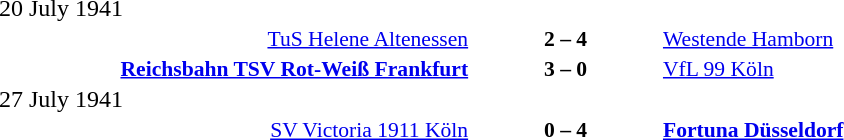<table width=100% cellspacing=1>
<tr>
<th width=25%></th>
<th width=10%></th>
<th width=25%></th>
<th></th>
</tr>
<tr>
<td>20 July 1941</td>
</tr>
<tr style=font-size:90%>
<td align=right><a href='#'>TuS Helene Altenessen</a></td>
<td align=center><strong>2 – 4</strong></td>
<td><a href='#'>Westende Hamborn</a></td>
</tr>
<tr style=font-size:90%>
<td align=right><strong><a href='#'>Reichsbahn TSV Rot-Weiß Frankfurt</a></strong></td>
<td align=center><strong>3 – 0</strong></td>
<td><a href='#'>VfL 99 Köln</a></td>
</tr>
<tr>
<td>27 July 1941</td>
</tr>
<tr style=font-size:90%>
<td align=right><a href='#'>SV Victoria 1911 Köln</a></td>
<td align=center><strong>0 – 4</strong></td>
<td><strong><a href='#'>Fortuna Düsseldorf</a></strong></td>
</tr>
</table>
